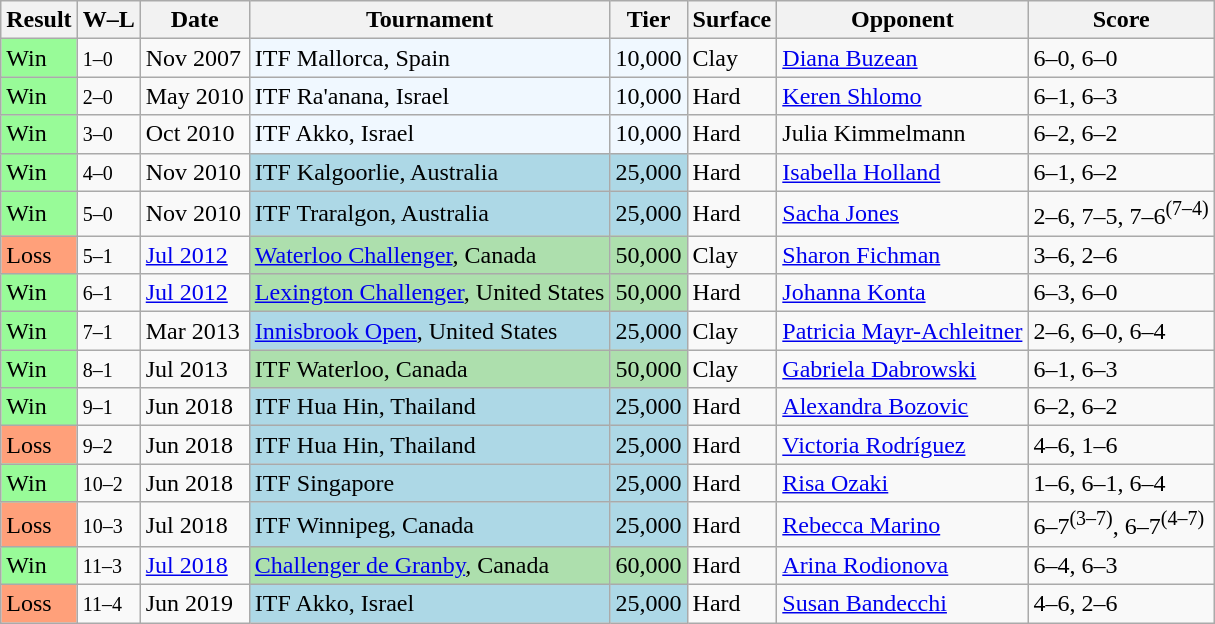<table class="sortable wikitable">
<tr>
<th>Result</th>
<th class="unsortable">W–L</th>
<th>Date</th>
<th>Tournament</th>
<th>Tier</th>
<th>Surface</th>
<th>Opponent</th>
<th class="unsortable">Score</th>
</tr>
<tr>
<td style="background:#98fb98;">Win</td>
<td><small>1–0</small></td>
<td>Nov 2007</td>
<td style="background:#f0f8ff;">ITF Mallorca, Spain</td>
<td style="background:#f0f8ff;">10,000</td>
<td>Clay</td>
<td> <a href='#'>Diana Buzean</a></td>
<td>6–0, 6–0</td>
</tr>
<tr>
<td style="background:#98fb98;">Win</td>
<td><small>2–0</small></td>
<td>May 2010</td>
<td style="background:#f0f8ff;">ITF Ra'anana, Israel</td>
<td style="background:#f0f8ff;">10,000</td>
<td>Hard</td>
<td> <a href='#'>Keren Shlomo</a></td>
<td>6–1, 6–3</td>
</tr>
<tr>
<td style="background:#98fb98;">Win</td>
<td><small>3–0</small></td>
<td>Oct 2010</td>
<td style="background:#f0f8ff;">ITF Akko, Israel</td>
<td style="background:#f0f8ff;">10,000</td>
<td>Hard</td>
<td> Julia Kimmelmann</td>
<td>6–2, 6–2</td>
</tr>
<tr>
<td style="background:#98fb98;">Win</td>
<td><small>4–0</small></td>
<td>Nov 2010</td>
<td style="background:lightblue;">ITF Kalgoorlie, Australia</td>
<td style="background:lightblue;">25,000</td>
<td>Hard</td>
<td> <a href='#'>Isabella Holland</a></td>
<td>6–1, 6–2</td>
</tr>
<tr>
<td style="background:#98fb98;">Win</td>
<td><small>5–0</small></td>
<td>Nov 2010</td>
<td style="background:lightblue;">ITF Traralgon, Australia</td>
<td style="background:lightblue;">25,000</td>
<td>Hard</td>
<td> <a href='#'>Sacha Jones</a></td>
<td>2–6, 7–5, 7–6<sup>(7–4)</sup></td>
</tr>
<tr>
<td bgcolor=ffa07a>Loss</td>
<td><small>5–1</small></td>
<td><a href='#'>Jul 2012</a></td>
<td style="background:#addfad;"><a href='#'>Waterloo Challenger</a>, Canada</td>
<td style="background:#addfad;">50,000</td>
<td>Clay</td>
<td> <a href='#'>Sharon Fichman</a></td>
<td>3–6, 2–6</td>
</tr>
<tr>
<td style="background:#98fb98;">Win</td>
<td><small>6–1</small></td>
<td><a href='#'>Jul 2012</a></td>
<td style="background:#addfad;"><a href='#'>Lexington Challenger</a>, United States</td>
<td style="background:#addfad;">50,000</td>
<td>Hard</td>
<td> <a href='#'>Johanna Konta</a></td>
<td>6–3, 6–0</td>
</tr>
<tr>
<td style="background:#98fb98;">Win</td>
<td><small>7–1</small></td>
<td>Mar 2013</td>
<td style="background:lightblue;"><a href='#'>Innisbrook Open</a>, United States</td>
<td style="background:lightblue;">25,000</td>
<td>Clay</td>
<td> <a href='#'>Patricia Mayr-Achleitner</a></td>
<td>2–6, 6–0, 6–4</td>
</tr>
<tr>
<td style="background:#98fb98;">Win</td>
<td><small>8–1</small></td>
<td>Jul 2013</td>
<td style="background:#addfad;">ITF Waterloo, Canada</td>
<td style="background:#addfad;">50,000</td>
<td>Clay</td>
<td> <a href='#'>Gabriela Dabrowski</a></td>
<td>6–1, 6–3</td>
</tr>
<tr>
<td style="background:#98fb98;">Win</td>
<td><small>9–1</small></td>
<td>Jun 2018</td>
<td style="background:lightblue;">ITF Hua Hin, Thailand</td>
<td style="background:lightblue;">25,000</td>
<td>Hard</td>
<td> <a href='#'>Alexandra Bozovic</a></td>
<td>6–2, 6–2</td>
</tr>
<tr>
<td bgcolor=ffa07a>Loss</td>
<td><small>9–2</small></td>
<td>Jun 2018</td>
<td style="background:lightblue;">ITF Hua Hin, Thailand</td>
<td style="background:lightblue;">25,000</td>
<td>Hard</td>
<td> <a href='#'>Victoria Rodríguez</a></td>
<td>4–6, 1–6</td>
</tr>
<tr>
<td style="background:#98fb98;">Win</td>
<td><small>10–2</small></td>
<td>Jun 2018</td>
<td style="background:lightblue;">ITF Singapore</td>
<td style="background:lightblue;">25,000</td>
<td>Hard</td>
<td> <a href='#'>Risa Ozaki</a></td>
<td>1–6, 6–1, 6–4</td>
</tr>
<tr>
<td bgcolor=ffa07a>Loss</td>
<td><small>10–3</small></td>
<td>Jul 2018</td>
<td style="background:lightblue;">ITF Winnipeg, Canada</td>
<td style="background:lightblue;">25,000</td>
<td>Hard</td>
<td> <a href='#'>Rebecca Marino</a></td>
<td>6–7<sup>(3–7)</sup>, 6–7<sup>(4–7)</sup></td>
</tr>
<tr>
<td style="background:#98fb98;">Win</td>
<td><small>11–3</small></td>
<td><a href='#'>Jul 2018</a></td>
<td style="background:#addfad;"><a href='#'>Challenger de Granby</a>, Canada</td>
<td style="background:#addfad;">60,000</td>
<td>Hard</td>
<td> <a href='#'>Arina Rodionova</a></td>
<td>6–4, 6–3</td>
</tr>
<tr>
<td bgcolor=ffa07a>Loss</td>
<td><small>11–4</small></td>
<td>Jun 2019</td>
<td style="background:lightblue;">ITF Akko, Israel</td>
<td style="background:lightblue;">25,000</td>
<td>Hard</td>
<td> <a href='#'>Susan Bandecchi</a></td>
<td>4–6, 2–6</td>
</tr>
</table>
